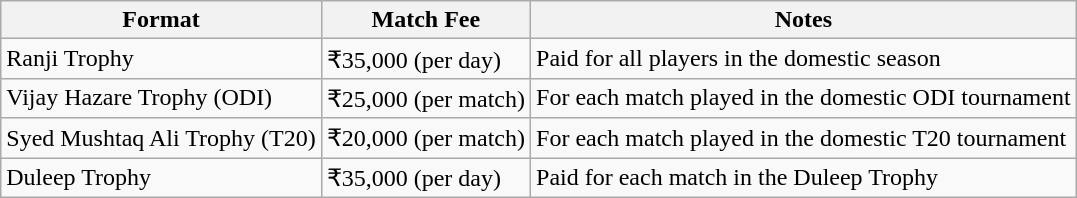<table class="wikitable">
<tr>
<th>Format</th>
<th>Match Fee</th>
<th>Notes</th>
</tr>
<tr>
<td>Ranji Trophy</td>
<td>₹35,000 (per day)</td>
<td>Paid for all players in the domestic season</td>
</tr>
<tr>
<td>Vijay Hazare Trophy (ODI)</td>
<td>₹25,000 (per match)</td>
<td>For each match played in the domestic ODI tournament</td>
</tr>
<tr>
<td>Syed Mushtaq Ali Trophy (T20)</td>
<td>₹20,000 (per match)</td>
<td>For each match played in the domestic T20 tournament</td>
</tr>
<tr>
<td>Duleep Trophy</td>
<td>₹35,000 (per day)</td>
<td>Paid for each match in the Duleep Trophy</td>
</tr>
</table>
